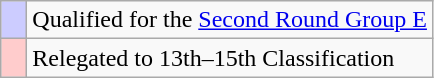<table class="wikitable">
<tr>
<td width=10px bgcolor=#ccccff></td>
<td>Qualified for the <a href='#'>Second Round Group E</a></td>
</tr>
<tr>
<td bgcolor=#ffcccc></td>
<td>Relegated to 13th–15th Classification</td>
</tr>
</table>
